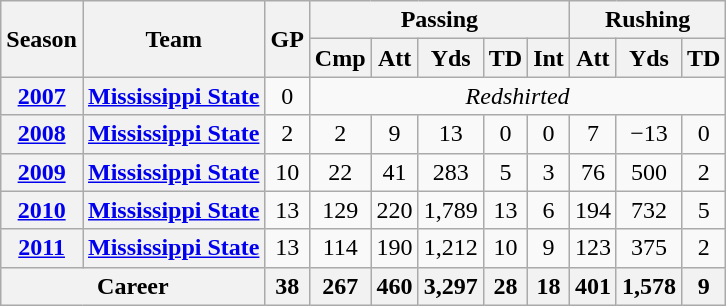<table class="wikitable" style="text-align: center;">
<tr>
<th rowspan="2">Season</th>
<th rowspan="2">Team</th>
<th rowspan="2">GP</th>
<th colspan="5">Passing</th>
<th colspan="3">Rushing</th>
</tr>
<tr>
<th>Cmp</th>
<th>Att</th>
<th>Yds</th>
<th>TD</th>
<th>Int</th>
<th>Att</th>
<th>Yds</th>
<th>TD</th>
</tr>
<tr>
<th><a href='#'>2007</a></th>
<th><a href='#'>Mississippi State</a></th>
<td>0</td>
<td colspan="8"><em>Redshirted</em></td>
</tr>
<tr>
<th><a href='#'>2008</a></th>
<th><a href='#'>Mississippi State</a></th>
<td>2</td>
<td>2</td>
<td>9</td>
<td>13</td>
<td>0</td>
<td>0</td>
<td>7</td>
<td>−13</td>
<td>0</td>
</tr>
<tr>
<th><a href='#'>2009</a></th>
<th><a href='#'>Mississippi State</a></th>
<td>10</td>
<td>22</td>
<td>41</td>
<td>283</td>
<td>5</td>
<td>3</td>
<td>76</td>
<td>500</td>
<td>2</td>
</tr>
<tr>
<th><a href='#'>2010</a></th>
<th><a href='#'>Mississippi State</a></th>
<td>13</td>
<td>129</td>
<td>220</td>
<td>1,789</td>
<td>13</td>
<td>6</td>
<td>194</td>
<td>732</td>
<td>5</td>
</tr>
<tr>
<th><a href='#'>2011</a></th>
<th><a href='#'>Mississippi State</a></th>
<td>13</td>
<td>114</td>
<td>190</td>
<td>1,212</td>
<td>10</td>
<td>9</td>
<td>123</td>
<td>375</td>
<td>2</td>
</tr>
<tr>
<th colspan="2">Career</th>
<th>38</th>
<th>267</th>
<th>460</th>
<th>3,297</th>
<th>28</th>
<th>18</th>
<th>401</th>
<th>1,578</th>
<th>9</th>
</tr>
</table>
